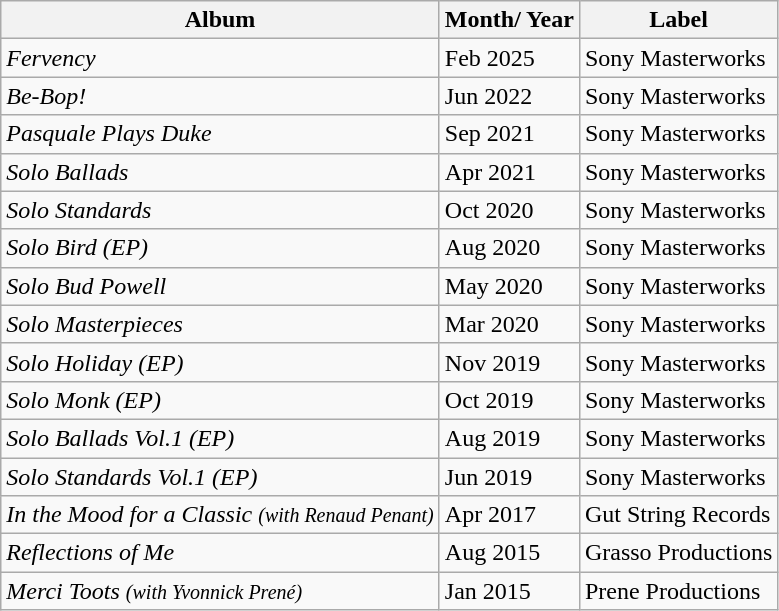<table class="wikitable">
<tr>
<th>Album</th>
<th>Month/ Year</th>
<th>Label</th>
</tr>
<tr>
<td><em>Fervency</em></td>
<td>Feb 2025</td>
<td>Sony Masterworks</td>
</tr>
<tr>
<td><em>Be-Bop!</em></td>
<td>Jun 2022</td>
<td>Sony Masterworks</td>
</tr>
<tr>
<td><em>Pasquale Plays Duke</em></td>
<td>Sep 2021</td>
<td>Sony Masterworks</td>
</tr>
<tr>
<td><em>Solo Ballads</em></td>
<td>Apr 2021</td>
<td>Sony Masterworks</td>
</tr>
<tr>
<td><em>Solo Standards</em></td>
<td>Oct 2020</td>
<td>Sony Masterworks</td>
</tr>
<tr>
<td><em>Solo Bird (EP)</em></td>
<td>Aug 2020</td>
<td>Sony Masterworks</td>
</tr>
<tr>
<td><em>Solo Bud Powell</em></td>
<td>May 2020</td>
<td>Sony Masterworks</td>
</tr>
<tr>
<td><em>Solo Masterpieces</em></td>
<td>Mar 2020</td>
<td>Sony Masterworks</td>
</tr>
<tr>
<td><em>Solo Holiday (EP)</em></td>
<td>Nov 2019</td>
<td>Sony Masterworks</td>
</tr>
<tr>
<td><em>Solo Monk (EP)</em></td>
<td>Oct 2019</td>
<td>Sony Masterworks</td>
</tr>
<tr>
<td><em>Solo Ballads Vol.1 (EP)</em></td>
<td>Aug 2019</td>
<td>Sony Masterworks</td>
</tr>
<tr>
<td><em>Solo Standards Vol.1 (EP)</em></td>
<td>Jun 2019</td>
<td>Sony Masterworks</td>
</tr>
<tr>
<td><em>In the Mood for a Classic <small>(with Renaud Penant)</small></em></td>
<td>Apr 2017</td>
<td>Gut String Records</td>
</tr>
<tr>
<td><em>Reflections of Me</em></td>
<td>Aug 2015</td>
<td>Grasso Productions</td>
</tr>
<tr>
<td><em>Merci Toots <small>(with Yvonnick Prené)</small></em></td>
<td>Jan 2015</td>
<td>Prene Productions</td>
</tr>
</table>
